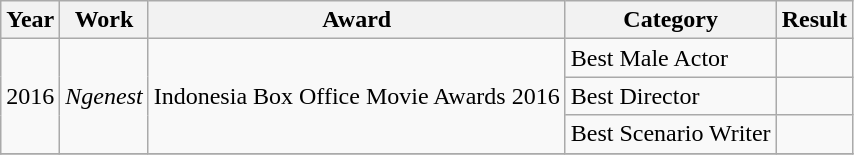<table class="wikitable sortable">
<tr>
<th>Year</th>
<th>Work</th>
<th>Award</th>
<th>Category</th>
<th>Result</th>
</tr>
<tr>
<td rowspan=3>2016</td>
<td rowspan=3><em>Ngenest</em></td>
<td rowspan=3>Indonesia Box Office Movie Awards 2016</td>
<td>Best Male Actor</td>
<td></td>
</tr>
<tr>
<td>Best Director</td>
<td></td>
</tr>
<tr>
<td>Best Scenario Writer</td>
<td></td>
</tr>
<tr>
</tr>
</table>
